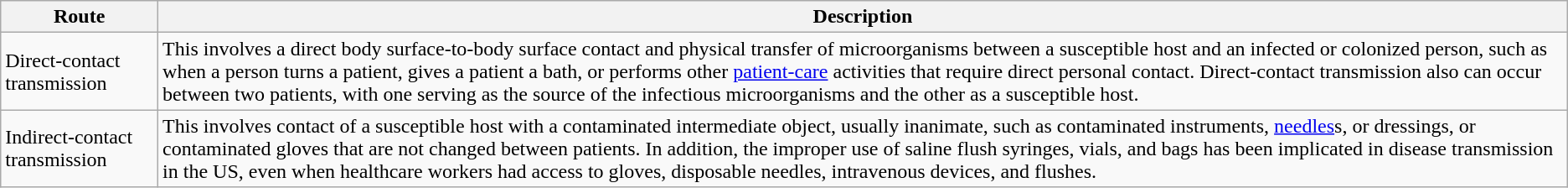<table class="wikitable">
<tr>
<th>Route</th>
<th>Description</th>
</tr>
<tr>
<td>Direct-contact transmission</td>
<td>This involves a direct body surface-to-body surface contact and physical transfer of microorganisms between a susceptible host and an infected or colonized person, such as when a person turns a patient, gives a patient a bath, or performs other <a href='#'>patient-care</a> activities that require direct personal contact. Direct-contact transmission also can occur between two patients, with one serving as the source of the infectious microorganisms and the other as a susceptible host.</td>
</tr>
<tr>
<td>Indirect-contact transmission</td>
<td>This involves contact of a susceptible host with a contaminated intermediate object, usually inanimate, such as contaminated instruments, <a href='#'>needles</a>s, or dressings, or contaminated gloves that are not changed between patients. In addition, the improper use of saline flush syringes, vials, and bags has been implicated in disease transmission in the US, even when healthcare workers had access to gloves, disposable needles, intravenous devices, and flushes.</td>
</tr>
</table>
